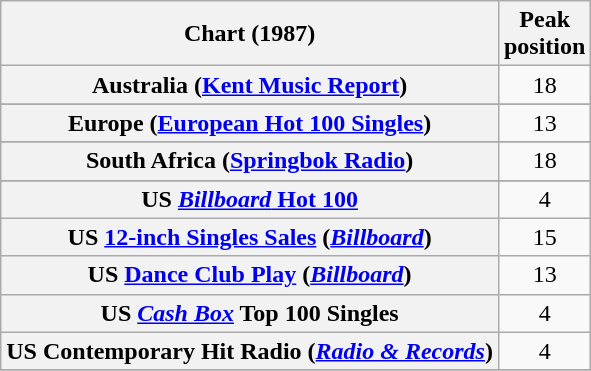<table class="wikitable sortable plainrowheaders" style="text-align:center">
<tr>
<th scope="col">Chart (1987)</th>
<th scope="col">Peak<br>position</th>
</tr>
<tr>
<th scope="row">Australia (<a href='#'>Kent Music Report</a>)</th>
<td>18</td>
</tr>
<tr>
</tr>
<tr>
</tr>
<tr>
<th scope="row">Europe (<a href='#'>European Hot 100 Singles</a>)</th>
<td>13</td>
</tr>
<tr>
</tr>
<tr>
</tr>
<tr>
</tr>
<tr>
</tr>
<tr>
<th scope="row">South Africa (<a href='#'>Springbok Radio</a>)</th>
<td>18</td>
</tr>
<tr>
</tr>
<tr>
</tr>
<tr>
</tr>
<tr>
<th scope="row">US <a href='#'><em>Billboard</em> Hot 100</a></th>
<td>4</td>
</tr>
<tr>
<th scope="row">US <a href='#'>12-inch Singles Sales</a> (<em><a href='#'>Billboard</a></em>)</th>
<td>15</td>
</tr>
<tr>
<th scope="row">US <a href='#'>Dance Club Play</a> (<em><a href='#'>Billboard</a></em>)</th>
<td>13</td>
</tr>
<tr>
<th scope="row">US <em><a href='#'>Cash Box</a></em> Top 100 Singles</th>
<td>4</td>
</tr>
<tr>
<th scope="row">US Contemporary Hit Radio (<em><a href='#'>Radio & Records</a></em>)</th>
<td>4</td>
</tr>
<tr>
</tr>
</table>
